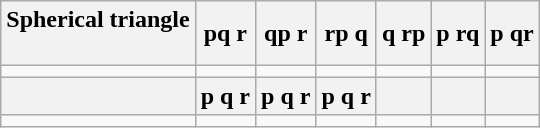<table class="wikitable">
<tr>
<th>Spherical triangle<br><br></th>
<th>pq r</th>
<th>qp r</th>
<th>rp q</th>
<th>q rp</th>
<th>p rq</th>
<th>p qr</th>
</tr>
<tr valign=top>
<td></td>
<td></td>
<td></td>
<td></td>
<td></td>
<td></td>
<td></td>
</tr>
<tr>
<th></th>
<th>p q r</th>
<th>p q r</th>
<th>p q r</th>
<th></th>
<th></th>
<th></th>
</tr>
<tr valign=top>
<td></td>
<td></td>
<td></td>
<td></td>
<td></td>
<td></td>
<td></td>
</tr>
</table>
